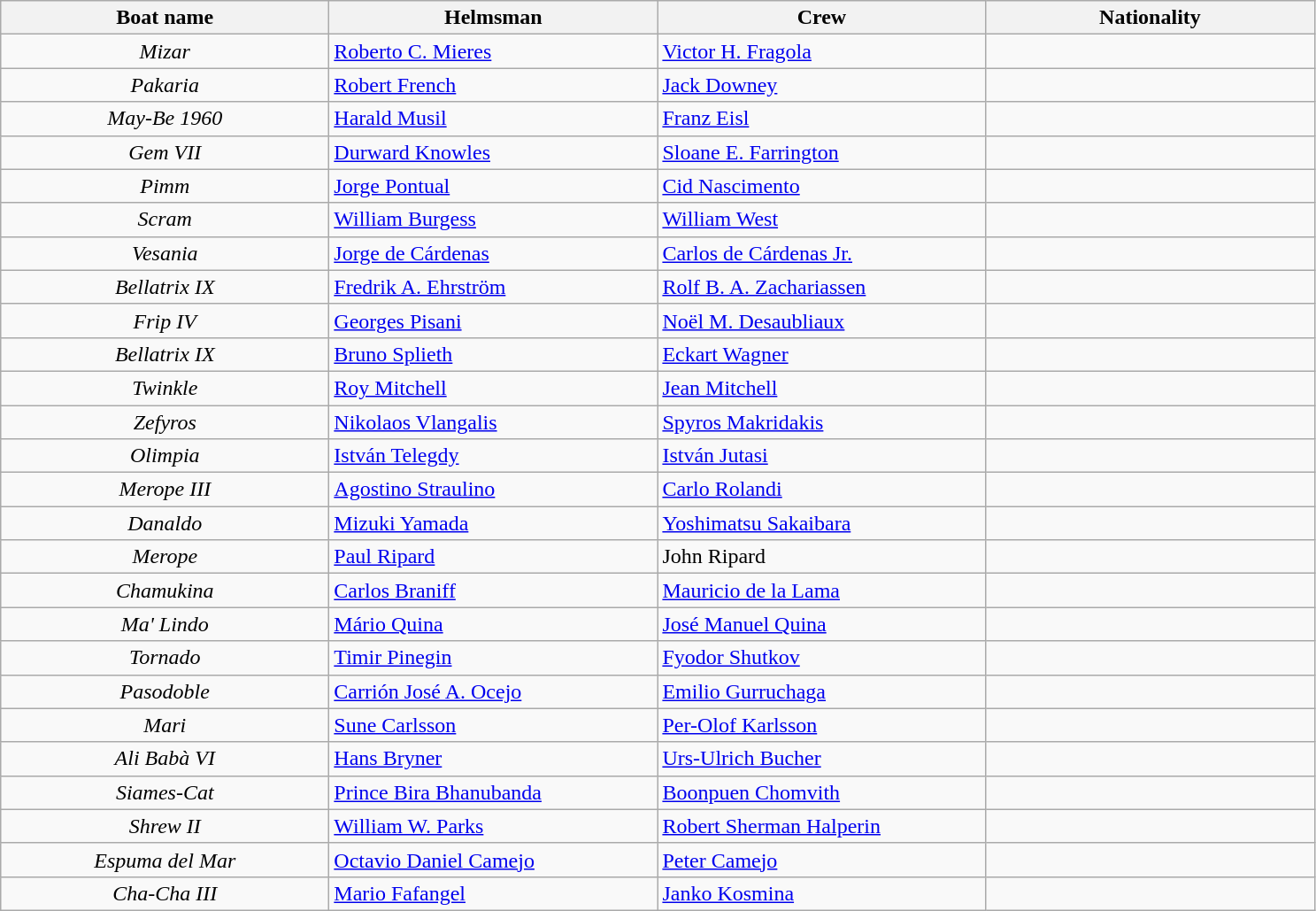<table class=wikitable>
<tr>
<th style="width:15em;">Boat name</th>
<th style="width:15em;">Helmsman</th>
<th style="width:15em;">Crew</th>
<th style="width:15em;">Nationality</th>
</tr>
<tr>
<td align=center><em>Mizar</em></td>
<td><a href='#'>Roberto C. Mieres</a></td>
<td><a href='#'>Victor H. Fragola</a></td>
<td></td>
</tr>
<tr>
<td align=center><em>Pakaria</em></td>
<td><a href='#'>Robert French</a></td>
<td><a href='#'>Jack Downey</a></td>
<td></td>
</tr>
<tr>
<td align=center><em>May-Be 1960</em></td>
<td><a href='#'>Harald Musil</a></td>
<td><a href='#'>Franz Eisl</a></td>
<td></td>
</tr>
<tr>
<td align=center><em>Gem VII</em></td>
<td><a href='#'>Durward Knowles</a></td>
<td><a href='#'>Sloane E. Farrington</a></td>
<td></td>
</tr>
<tr>
<td align=center><em>Pimm</em></td>
<td><a href='#'>Jorge Pontual</a></td>
<td><a href='#'>Cid Nascimento</a></td>
<td></td>
</tr>
<tr>
<td align=center><em>Scram</em></td>
<td><a href='#'>William Burgess</a></td>
<td><a href='#'>William West</a></td>
<td></td>
</tr>
<tr>
<td align=center><em>Vesania</em></td>
<td><a href='#'>Jorge de Cárdenas</a></td>
<td><a href='#'>Carlos de Cárdenas Jr.</a></td>
<td></td>
</tr>
<tr>
<td align=center><em>Bellatrix IX</em></td>
<td><a href='#'>Fredrik A. Ehrström</a></td>
<td><a href='#'>Rolf B. A. Zachariassen</a></td>
<td></td>
</tr>
<tr>
<td align=center><em>Frip IV</em></td>
<td><a href='#'>Georges Pisani</a></td>
<td><a href='#'>Noël M. Desaubliaux</a></td>
<td></td>
</tr>
<tr>
<td align=center><em>Bellatrix IX</em></td>
<td><a href='#'>Bruno Splieth</a></td>
<td><a href='#'>Eckart Wagner</a></td>
<td></td>
</tr>
<tr>
<td align=center><em>Twinkle</em></td>
<td><a href='#'>Roy Mitchell</a></td>
<td><a href='#'>Jean Mitchell</a></td>
<td></td>
</tr>
<tr>
<td align=center><em>Zefyros</em></td>
<td><a href='#'>Nikolaos Vlangalis</a></td>
<td><a href='#'>Spyros Makridakis</a></td>
<td></td>
</tr>
<tr>
<td align=center><em>Olimpia</em></td>
<td><a href='#'>István Telegdy</a></td>
<td><a href='#'>István Jutasi</a></td>
<td></td>
</tr>
<tr>
<td align=center><em>Merope III</em></td>
<td><a href='#'>Agostino Straulino</a></td>
<td><a href='#'>Carlo Rolandi</a></td>
<td></td>
</tr>
<tr>
<td align=center><em>Danaldo</em></td>
<td><a href='#'>Mizuki Yamada</a></td>
<td><a href='#'>Yoshimatsu Sakaibara</a></td>
<td></td>
</tr>
<tr>
<td align=center><em>Merope</em></td>
<td><a href='#'>Paul Ripard</a></td>
<td>John Ripard</td>
<td></td>
</tr>
<tr>
<td align=center><em>Chamukina</em></td>
<td><a href='#'>Carlos Braniff</a></td>
<td><a href='#'>Mauricio de la Lama</a></td>
<td></td>
</tr>
<tr>
<td align=center><em>Ma' Lindo</em></td>
<td><a href='#'>Mário Quina</a></td>
<td><a href='#'>José Manuel Quina</a></td>
<td></td>
</tr>
<tr>
<td align=center><em>Tornado</em></td>
<td><a href='#'>Timir Pinegin</a></td>
<td><a href='#'>Fyodor Shutkov</a></td>
<td></td>
</tr>
<tr>
<td align=center><em>Pasodoble</em></td>
<td><a href='#'>Carrión José A. Ocejo</a></td>
<td><a href='#'>Emilio Gurruchaga</a></td>
<td></td>
</tr>
<tr>
<td align=center><em>Mari</em></td>
<td><a href='#'>Sune Carlsson</a></td>
<td><a href='#'>Per-Olof Karlsson</a></td>
<td></td>
</tr>
<tr>
<td align=center><em>Ali Babà VI</em></td>
<td><a href='#'>Hans Bryner</a></td>
<td><a href='#'>Urs-Ulrich Bucher</a></td>
<td></td>
</tr>
<tr>
<td align=center><em>Siames-Cat</em></td>
<td><a href='#'>Prince Bira Bhanubanda</a></td>
<td><a href='#'>Boonpuen Chomvith</a></td>
<td></td>
</tr>
<tr>
<td align=center><em>Shrew II</em></td>
<td><a href='#'>William W. Parks</a></td>
<td><a href='#'>Robert Sherman Halperin</a></td>
<td></td>
</tr>
<tr>
<td align=center><em>Espuma del Mar</em></td>
<td><a href='#'>Octavio Daniel Camejo</a></td>
<td><a href='#'>Peter Camejo</a></td>
<td></td>
</tr>
<tr>
<td align=center><em>Cha-Cha III</em></td>
<td><a href='#'>Mario Fafangel</a></td>
<td><a href='#'>Janko Kosmina</a></td>
<td></td>
</tr>
</table>
